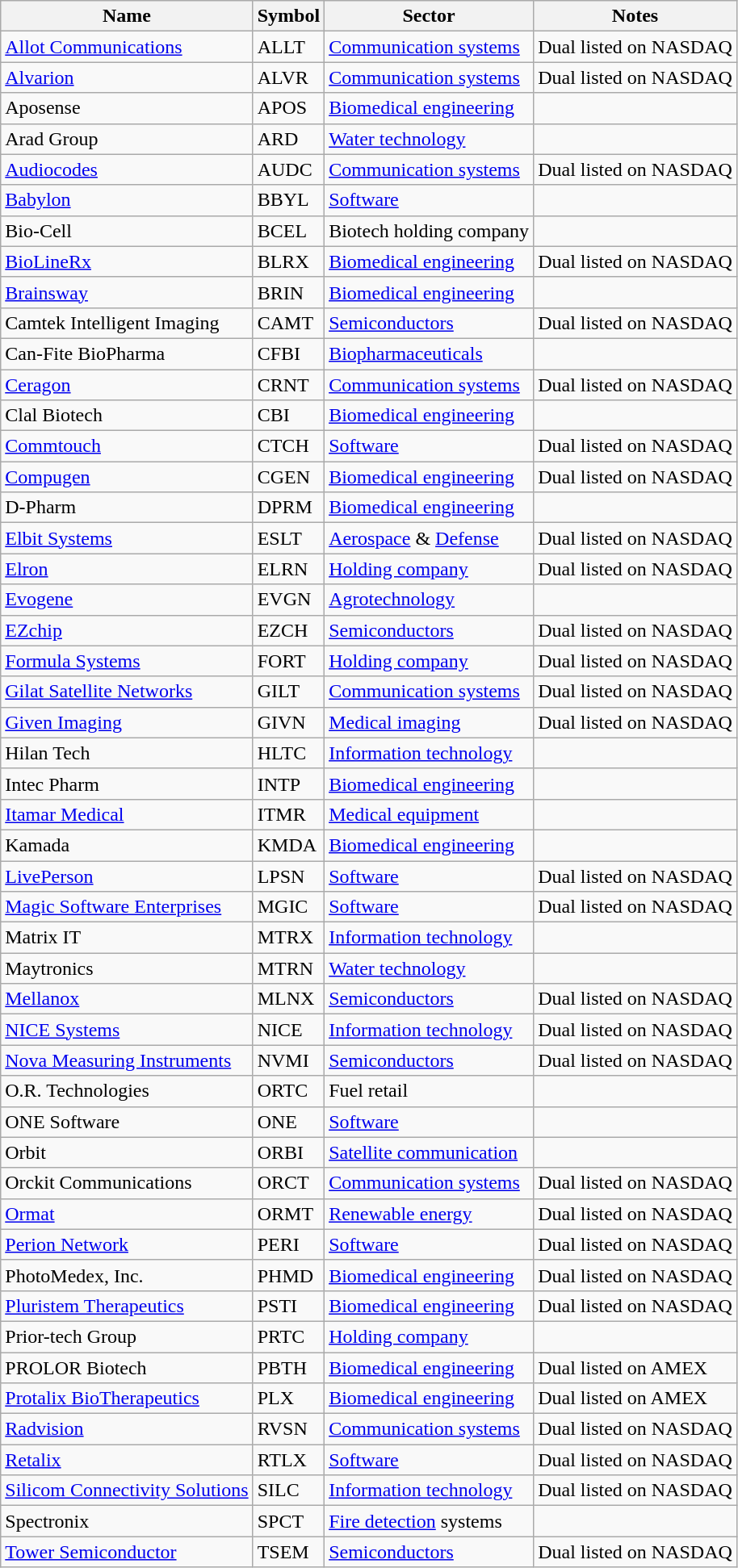<table class="wikitable sortable">
<tr>
<th>Name</th>
<th>Symbol</th>
<th>Sector</th>
<th>Notes</th>
</tr>
<tr>
<td><a href='#'>Allot Communications</a></td>
<td>ALLT</td>
<td><a href='#'>Communication systems</a></td>
<td>Dual listed on NASDAQ</td>
</tr>
<tr>
<td><a href='#'>Alvarion</a></td>
<td>ALVR</td>
<td><a href='#'>Communication systems</a></td>
<td>Dual listed on NASDAQ</td>
</tr>
<tr>
<td>Aposense</td>
<td>APOS</td>
<td><a href='#'>Biomedical engineering</a></td>
<td></td>
</tr>
<tr>
<td>Arad Group</td>
<td>ARD</td>
<td><a href='#'>Water technology</a></td>
<td></td>
</tr>
<tr>
<td><a href='#'>Audiocodes</a></td>
<td>AUDC</td>
<td><a href='#'>Communication systems</a></td>
<td>Dual listed on NASDAQ</td>
</tr>
<tr>
<td><a href='#'>Babylon</a></td>
<td>BBYL</td>
<td><a href='#'>Software</a></td>
<td></td>
</tr>
<tr>
<td>Bio-Cell</td>
<td>BCEL</td>
<td>Biotech holding company</td>
<td></td>
</tr>
<tr>
<td><a href='#'>BioLineRx</a></td>
<td>BLRX</td>
<td><a href='#'>Biomedical engineering</a></td>
<td>Dual listed on NASDAQ</td>
</tr>
<tr>
<td><a href='#'>Brainsway</a></td>
<td>BRIN</td>
<td><a href='#'>Biomedical engineering</a></td>
<td></td>
</tr>
<tr>
<td>Camtek Intelligent Imaging</td>
<td>CAMT</td>
<td><a href='#'>Semiconductors</a></td>
<td>Dual listed on NASDAQ</td>
</tr>
<tr>
<td>Can-Fite BioPharma</td>
<td>CFBI</td>
<td><a href='#'>Biopharmaceuticals</a></td>
<td></td>
</tr>
<tr>
<td><a href='#'>Ceragon</a></td>
<td>CRNT</td>
<td><a href='#'>Communication systems</a></td>
<td>Dual listed on NASDAQ</td>
</tr>
<tr>
<td>Clal Biotech</td>
<td>CBI</td>
<td><a href='#'>Biomedical engineering</a></td>
<td></td>
</tr>
<tr>
<td><a href='#'>Commtouch</a></td>
<td>CTCH</td>
<td><a href='#'>Software</a></td>
<td>Dual listed on NASDAQ</td>
</tr>
<tr>
<td><a href='#'>Compugen</a></td>
<td>CGEN</td>
<td><a href='#'>Biomedical engineering</a></td>
<td>Dual listed on NASDAQ</td>
</tr>
<tr>
<td>D-Pharm</td>
<td>DPRM</td>
<td><a href='#'>Biomedical engineering</a></td>
<td></td>
</tr>
<tr>
<td><a href='#'>Elbit Systems</a></td>
<td>ESLT</td>
<td><a href='#'>Aerospace</a> & <a href='#'>Defense</a></td>
<td>Dual listed on NASDAQ</td>
</tr>
<tr>
<td><a href='#'>Elron</a></td>
<td>ELRN</td>
<td><a href='#'>Holding company</a></td>
<td>Dual listed on NASDAQ</td>
</tr>
<tr>
<td><a href='#'>Evogene</a></td>
<td>EVGN</td>
<td><a href='#'>Agrotechnology</a></td>
<td></td>
</tr>
<tr>
<td><a href='#'>EZchip</a></td>
<td>EZCH</td>
<td><a href='#'>Semiconductors</a></td>
<td>Dual listed on NASDAQ</td>
</tr>
<tr>
<td><a href='#'>Formula Systems</a></td>
<td>FORT</td>
<td><a href='#'>Holding company</a></td>
<td>Dual listed on NASDAQ</td>
</tr>
<tr>
<td><a href='#'>Gilat Satellite Networks</a></td>
<td>GILT</td>
<td><a href='#'>Communication systems</a></td>
<td>Dual listed on NASDAQ</td>
</tr>
<tr>
<td><a href='#'>Given Imaging</a></td>
<td>GIVN</td>
<td><a href='#'>Medical imaging</a></td>
<td>Dual listed on NASDAQ</td>
</tr>
<tr>
<td>Hilan Tech</td>
<td>HLTC</td>
<td><a href='#'>Information technology</a></td>
<td></td>
</tr>
<tr>
<td>Intec Pharm</td>
<td>INTP</td>
<td><a href='#'>Biomedical engineering</a></td>
<td></td>
</tr>
<tr>
<td><a href='#'>Itamar Medical</a></td>
<td>ITMR</td>
<td><a href='#'>Medical equipment</a></td>
<td></td>
</tr>
<tr>
<td>Kamada</td>
<td>KMDA</td>
<td><a href='#'>Biomedical engineering</a></td>
<td></td>
</tr>
<tr>
<td><a href='#'>LivePerson</a></td>
<td>LPSN</td>
<td><a href='#'>Software</a></td>
<td>Dual listed on NASDAQ</td>
</tr>
<tr>
<td><a href='#'>Magic Software Enterprises</a></td>
<td>MGIC</td>
<td><a href='#'>Software</a></td>
<td>Dual listed on NASDAQ</td>
</tr>
<tr>
<td>Matrix IT</td>
<td>MTRX</td>
<td><a href='#'>Information technology</a></td>
<td></td>
</tr>
<tr>
<td>Maytronics</td>
<td>MTRN</td>
<td><a href='#'>Water technology</a></td>
<td></td>
</tr>
<tr>
<td><a href='#'>Mellanox</a></td>
<td>MLNX</td>
<td><a href='#'>Semiconductors</a></td>
<td>Dual listed on NASDAQ</td>
</tr>
<tr>
<td><a href='#'>NICE Systems</a></td>
<td>NICE</td>
<td><a href='#'>Information technology</a></td>
<td>Dual listed on NASDAQ</td>
</tr>
<tr>
<td><a href='#'>Nova Measuring Instruments</a></td>
<td>NVMI</td>
<td><a href='#'>Semiconductors</a></td>
<td>Dual listed on NASDAQ</td>
</tr>
<tr>
<td>O.R. Technologies</td>
<td>ORTC</td>
<td>Fuel retail</td>
</tr>
<tr>
<td>ONE Software</td>
<td>ONE</td>
<td><a href='#'>Software</a></td>
<td></td>
</tr>
<tr>
<td>Orbit</td>
<td>ORBI</td>
<td><a href='#'>Satellite communication</a></td>
<td></td>
</tr>
<tr>
<td>Orckit Communications</td>
<td>ORCT</td>
<td><a href='#'>Communication systems</a></td>
<td>Dual listed on NASDAQ</td>
</tr>
<tr>
<td><a href='#'>Ormat</a></td>
<td>ORMT</td>
<td><a href='#'>Renewable energy</a></td>
<td>Dual listed on NASDAQ</td>
</tr>
<tr>
<td><a href='#'>Perion Network</a></td>
<td>PERI</td>
<td><a href='#'>Software</a></td>
<td>Dual listed on NASDAQ</td>
</tr>
<tr>
<td>PhotoMedex, Inc.</td>
<td>PHMD</td>
<td><a href='#'>Biomedical engineering</a></td>
<td>Dual listed on NASDAQ</td>
</tr>
<tr>
<td><a href='#'>Pluristem Therapeutics</a></td>
<td>PSTI</td>
<td><a href='#'>Biomedical engineering</a></td>
<td>Dual listed on NASDAQ</td>
</tr>
<tr>
<td>Prior-tech Group</td>
<td>PRTC</td>
<td><a href='#'>Holding company</a></td>
<td></td>
</tr>
<tr>
<td>PROLOR Biotech</td>
<td>PBTH</td>
<td><a href='#'>Biomedical engineering</a></td>
<td>Dual listed on AMEX</td>
</tr>
<tr>
<td><a href='#'>Protalix BioTherapeutics</a></td>
<td>PLX</td>
<td><a href='#'>Biomedical engineering</a></td>
<td>Dual listed on AMEX</td>
</tr>
<tr>
<td><a href='#'>Radvision</a></td>
<td>RVSN</td>
<td><a href='#'>Communication systems</a></td>
<td>Dual listed on NASDAQ</td>
</tr>
<tr>
<td><a href='#'>Retalix</a></td>
<td>RTLX</td>
<td><a href='#'>Software</a></td>
<td>Dual listed on NASDAQ</td>
</tr>
<tr>
<td><a href='#'>Silicom Connectivity Solutions</a></td>
<td>SILC</td>
<td><a href='#'>Information technology</a></td>
<td>Dual listed on NASDAQ</td>
</tr>
<tr>
<td>Spectronix</td>
<td>SPCT</td>
<td><a href='#'>Fire detection</a> systems</td>
<td></td>
</tr>
<tr>
<td><a href='#'>Tower Semiconductor</a></td>
<td>TSEM</td>
<td><a href='#'>Semiconductors</a></td>
<td>Dual listed on NASDAQ</td>
</tr>
</table>
